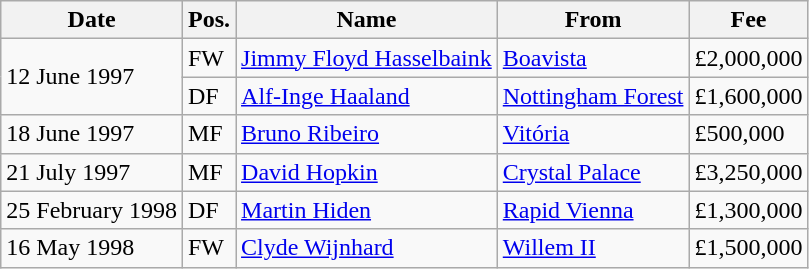<table class="wikitable">
<tr>
<th>Date</th>
<th>Pos.</th>
<th>Name</th>
<th>From</th>
<th>Fee</th>
</tr>
<tr>
<td rowspan="2">12 June 1997</td>
<td>FW</td>
<td> <a href='#'>Jimmy Floyd Hasselbaink</a></td>
<td> <a href='#'>Boavista</a></td>
<td>£2,000,000</td>
</tr>
<tr>
<td>DF</td>
<td> <a href='#'>Alf-Inge Haaland</a></td>
<td> <a href='#'>Nottingham Forest</a></td>
<td>£1,600,000</td>
</tr>
<tr>
<td>18 June 1997</td>
<td>MF</td>
<td> <a href='#'>Bruno Ribeiro</a></td>
<td> <a href='#'>Vitória</a></td>
<td>£500,000</td>
</tr>
<tr>
<td>21 July 1997</td>
<td>MF</td>
<td> <a href='#'>David Hopkin</a></td>
<td> <a href='#'>Crystal Palace</a></td>
<td>£3,250,000</td>
</tr>
<tr>
<td>25 February 1998</td>
<td>DF</td>
<td> <a href='#'>Martin Hiden</a></td>
<td> <a href='#'>Rapid Vienna</a></td>
<td>£1,300,000</td>
</tr>
<tr>
<td>16 May 1998</td>
<td>FW</td>
<td> <a href='#'>Clyde Wijnhard</a></td>
<td> <a href='#'>Willem II</a></td>
<td>£1,500,000</td>
</tr>
</table>
